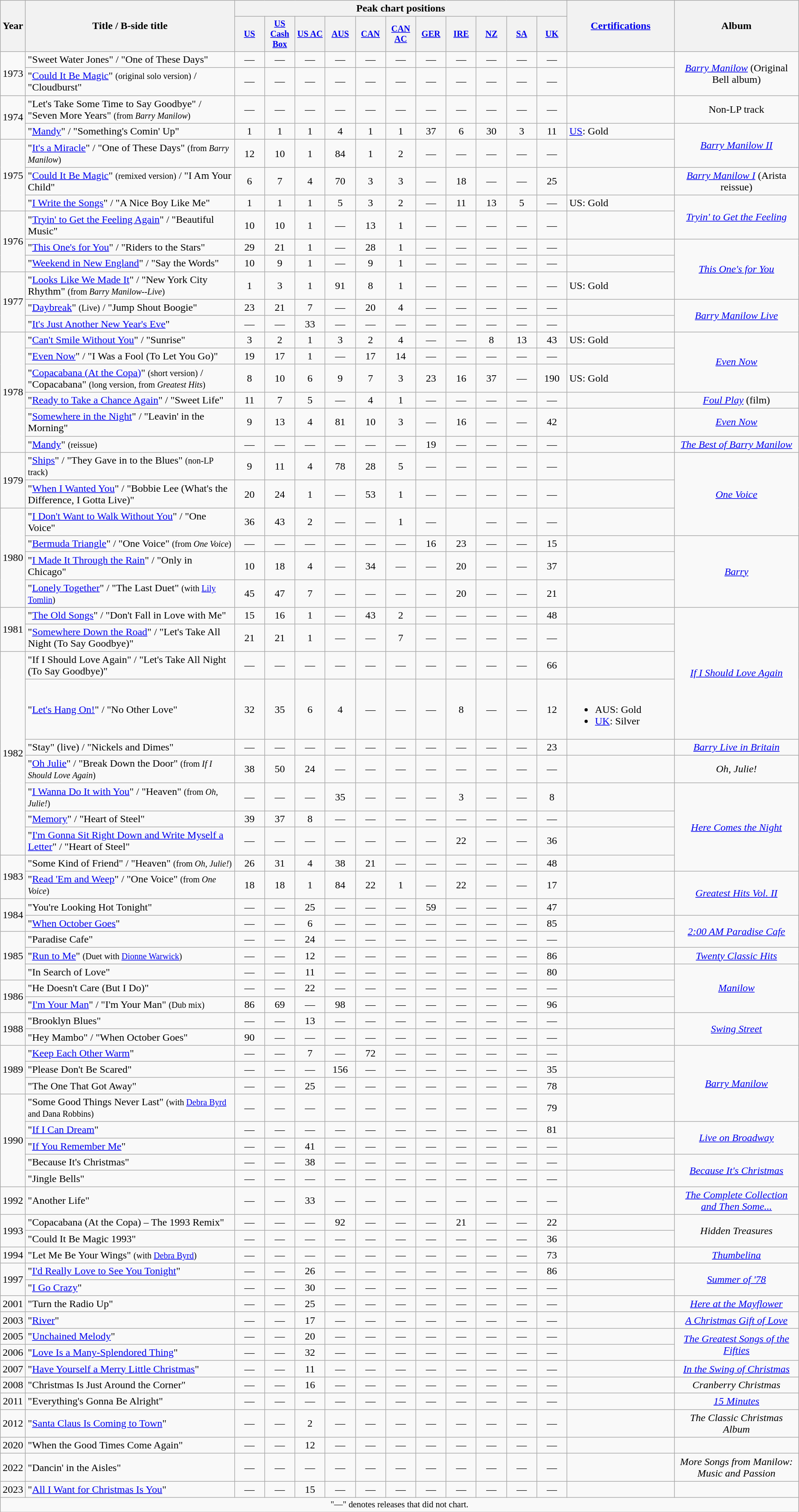<table class="wikitable plainrowheaders" style="text-align:center;">
<tr>
<th rowspan="2">Year</th>
<th rowspan="2">Title / B-side title</th>
<th colspan="11">Peak chart positions</th>
<th rowspan="2" style="width:10em;"><a href='#'>Certifications</a></th>
<th rowspan="2">Album</th>
</tr>
<tr>
<th style="width:3em;font-size:85%;"><a href='#'>US</a><br></th>
<th style="width:3em;font-size:85%;"><a href='#'>US Cash Box</a><br></th>
<th style="width:3em;font-size:85%;"><a href='#'>US AC</a><br></th>
<th style="width:3em;font-size:85%;"><a href='#'>AUS</a><br></th>
<th style="width:3em;font-size:85%;"><a href='#'>CAN</a><br></th>
<th style="width:3em;font-size:85%;"><a href='#'>CAN AC</a><br></th>
<th style="width:3em;font-size:85%;"><a href='#'>GER</a></th>
<th style="width:3em;font-size:85%;"><a href='#'>IRE</a><br></th>
<th style="width:3em;font-size:85%;"><a href='#'>NZ</a><br></th>
<th style="width:3em;font-size:85%;"><a href='#'>SA</a><br></th>
<th style="width:3em;font-size:85%;"><a href='#'>UK</a><br></th>
</tr>
<tr>
<td rowspan="2">1973</td>
<td align="left">"Sweet Water Jones" / "One of These Days"</td>
<td>—</td>
<td>—</td>
<td>—</td>
<td>—</td>
<td>—</td>
<td>—</td>
<td>—</td>
<td>—</td>
<td>—</td>
<td>—</td>
<td>—</td>
<td></td>
<td rowspan="2"><em><a href='#'>Barry Manilow</a></em> (Original Bell album)</td>
</tr>
<tr>
<td align="left">"<a href='#'>Could It Be Magic</a>" <small>(original solo version)</small> / "Cloudburst"</td>
<td>—</td>
<td>—</td>
<td>—</td>
<td>—</td>
<td>—</td>
<td>—</td>
<td>—</td>
<td>—</td>
<td>—</td>
<td>—</td>
<td>—</td>
<td></td>
</tr>
<tr>
<td rowspan="2">1974</td>
<td align="left">"Let's Take Some Time to Say Goodbye" / "Seven More Years" <small>(from <em>Barry Manilow</em>)</small></td>
<td>—</td>
<td>—</td>
<td>—</td>
<td>—</td>
<td>—</td>
<td>—</td>
<td>—</td>
<td>—</td>
<td>—</td>
<td>—</td>
<td>—</td>
<td></td>
<td>Non-LP track</td>
</tr>
<tr>
<td align="left">"<a href='#'>Mandy</a>" / "Something's Comin' Up"</td>
<td>1</td>
<td>1</td>
<td>1</td>
<td>4</td>
<td>1</td>
<td>1</td>
<td>37</td>
<td>6</td>
<td>30</td>
<td>3</td>
<td>11</td>
<td align="left"><a href='#'>US</a>: Gold</td>
<td rowspan="2"><em><a href='#'>Barry Manilow II</a></em></td>
</tr>
<tr>
<td rowspan="3">1975</td>
<td align="left">"<a href='#'>It's a Miracle</a>" / "One of These Days" <small>(from <em>Barry Manilow</em>)</small></td>
<td>12</td>
<td>10</td>
<td>1</td>
<td>84</td>
<td>1</td>
<td>2</td>
<td>—</td>
<td>—</td>
<td>—</td>
<td>—</td>
<td>—</td>
<td></td>
</tr>
<tr>
<td style="text-align:left;">"<a href='#'>Could It Be Magic</a>" <small>(remixed version)</small> / "I Am Your Child"</td>
<td>6</td>
<td>7</td>
<td>4</td>
<td>70</td>
<td>3</td>
<td>3</td>
<td>—</td>
<td>18</td>
<td>—</td>
<td>—</td>
<td>25</td>
<td></td>
<td><em><a href='#'>Barry Manilow I</a></em> (Arista reissue)</td>
</tr>
<tr>
<td align="left">"<a href='#'>I Write the Songs</a>" / "A Nice Boy Like Me"</td>
<td>1</td>
<td>1</td>
<td>1</td>
<td>5</td>
<td>3</td>
<td>2</td>
<td>—</td>
<td>11</td>
<td>13</td>
<td>5</td>
<td>—</td>
<td style="text-align:left;">US: Gold</td>
<td rowspan="2"><em><a href='#'>Tryin' to Get the Feeling</a></em></td>
</tr>
<tr>
<td rowspan="3">1976</td>
<td align="left">"<a href='#'>Tryin' to Get the Feeling Again</a>" / "Beautiful Music"</td>
<td>10</td>
<td>10</td>
<td>1</td>
<td>—</td>
<td>13</td>
<td>1</td>
<td>—</td>
<td>—</td>
<td>—</td>
<td>—</td>
<td>—</td>
<td></td>
</tr>
<tr>
<td align="left">"<a href='#'>This One's for You</a>" / "Riders to the Stars"</td>
<td>29</td>
<td>21</td>
<td>1</td>
<td>—</td>
<td>28</td>
<td>1</td>
<td>—</td>
<td>—</td>
<td>—</td>
<td>—</td>
<td>—</td>
<td></td>
<td rowspan="3"><em><a href='#'>This One's for You</a></em></td>
</tr>
<tr>
<td align="left">"<a href='#'>Weekend in New England</a>" / "Say the Words"</td>
<td>10</td>
<td>9</td>
<td>1</td>
<td>—</td>
<td>9</td>
<td>1</td>
<td>—</td>
<td>—</td>
<td>—</td>
<td>—</td>
<td>—</td>
<td></td>
</tr>
<tr>
<td rowspan="3">1977</td>
<td align="left">"<a href='#'>Looks Like We Made It</a>" / "New York City Rhythm" <small>(from <em>Barry Manilow--Live</em>)</small></td>
<td>1</td>
<td>3</td>
<td>1</td>
<td>91</td>
<td>8</td>
<td>1</td>
<td>—</td>
<td>—</td>
<td>—</td>
<td>—</td>
<td>—</td>
<td style="text-align:left;">US: Gold</td>
</tr>
<tr>
<td style="text-align:left;">"<a href='#'>Daybreak</a>" <small>(Live)</small> / "Jump Shout Boogie"</td>
<td>23</td>
<td>21</td>
<td>7</td>
<td>—</td>
<td>20</td>
<td>4</td>
<td>—</td>
<td>—</td>
<td>—</td>
<td>—</td>
<td>—</td>
<td></td>
<td rowspan="2"><em><a href='#'>Barry Manilow Live</a></em></td>
</tr>
<tr>
<td align="left">"<a href='#'>It's Just Another New Year's Eve</a>"</td>
<td>—</td>
<td>—</td>
<td>33</td>
<td>—</td>
<td>—</td>
<td>—</td>
<td>—</td>
<td>—</td>
<td>—</td>
<td>—</td>
<td>—</td>
<td></td>
</tr>
<tr>
<td rowspan="6">1978</td>
<td align="left">"<a href='#'>Can't Smile Without You</a>" / "Sunrise"</td>
<td>3</td>
<td>2</td>
<td>1</td>
<td>3</td>
<td>2</td>
<td>4</td>
<td>—</td>
<td>—</td>
<td>8</td>
<td>13</td>
<td>43</td>
<td style="text-align:left;">US: Gold</td>
<td rowspan="3"><em><a href='#'>Even Now</a></em></td>
</tr>
<tr>
<td align="left">"<a href='#'>Even Now</a>" / "I Was a Fool (To Let You Go)"</td>
<td>19</td>
<td>17</td>
<td>1</td>
<td>—</td>
<td>17</td>
<td>14</td>
<td>—</td>
<td>—</td>
<td>—</td>
<td>—</td>
<td>—</td>
</tr>
<tr>
<td align="left">"<a href='#'>Copacabana (At the Copa)</a>" <small>(short version)</small> / "Copacabana" <small>(long version, from <em>Greatest Hits</em>)</small></td>
<td>8</td>
<td>10</td>
<td>6</td>
<td>9</td>
<td>7</td>
<td>3</td>
<td>23</td>
<td>16</td>
<td>37</td>
<td>—</td>
<td>190</td>
<td style="text-align:left;">US: Gold</td>
</tr>
<tr>
<td align="left">"<a href='#'>Ready to Take a Chance Again</a>" / "Sweet Life"</td>
<td>11</td>
<td>7</td>
<td>5</td>
<td>—</td>
<td>4</td>
<td>1</td>
<td>—</td>
<td>—</td>
<td>—</td>
<td>—</td>
<td>—</td>
<td></td>
<td><em><a href='#'>Foul Play</a></em> (film)</td>
</tr>
<tr>
<td align="left">"<a href='#'>Somewhere in the Night</a>" / "Leavin' in the Morning"</td>
<td>9</td>
<td>13</td>
<td>4</td>
<td>81</td>
<td>10</td>
<td>3</td>
<td>—</td>
<td>16</td>
<td>—</td>
<td>—</td>
<td>42</td>
<td></td>
<td><em><a href='#'>Even Now</a></em></td>
</tr>
<tr>
<td align="left">"<a href='#'>Mandy</a>" <small>(reissue)</small></td>
<td>—</td>
<td>—</td>
<td>—</td>
<td>—</td>
<td>—</td>
<td>—</td>
<td>19</td>
<td>—</td>
<td>—</td>
<td>—</td>
<td>—</td>
<td></td>
<td><em><a href='#'>The Best of Barry Manilow</a></em></td>
</tr>
<tr>
<td rowspan="2">1979</td>
<td align="left">"<a href='#'>Ships</a>" / "They Gave in to the Blues" <small>(non-LP track)</small></td>
<td>9</td>
<td>11</td>
<td>4</td>
<td>78</td>
<td>28</td>
<td>5</td>
<td>—</td>
<td>—</td>
<td>—</td>
<td>—</td>
<td>—</td>
<td></td>
<td rowspan="3"><em><a href='#'>One Voice</a></em></td>
</tr>
<tr>
<td align="left">"<a href='#'>When I Wanted You</a>" / "Bobbie Lee (What's the Difference, I Gotta Live)"</td>
<td>20</td>
<td>24</td>
<td>1</td>
<td>—</td>
<td>53</td>
<td>1</td>
<td>—</td>
<td>—</td>
<td>—</td>
<td>—</td>
<td>—</td>
<td></td>
</tr>
<tr>
<td rowspan="4">1980</td>
<td align="left">"<a href='#'>I Don't Want to Walk Without You</a>" / "One Voice"</td>
<td>36</td>
<td>43</td>
<td>2</td>
<td>—</td>
<td>—</td>
<td>1</td>
<td>—</td>
<td></td>
<td>—</td>
<td>—</td>
<td>—</td>
<td></td>
</tr>
<tr>
<td align="left">"<a href='#'>Bermuda Triangle</a>" / "One Voice" <small>(from <em>One Voice</em>)</small></td>
<td>—</td>
<td>—</td>
<td>—</td>
<td>—</td>
<td>—</td>
<td>—</td>
<td>16</td>
<td>23</td>
<td>—</td>
<td>—</td>
<td>15</td>
<td></td>
<td rowspan="3"><em><a href='#'>Barry</a></em></td>
</tr>
<tr>
<td align="left">"<a href='#'>I Made It Through the Rain</a>" / "Only in Chicago"</td>
<td>10</td>
<td>18</td>
<td>4</td>
<td>—</td>
<td>34</td>
<td>—</td>
<td>—</td>
<td>20</td>
<td>—</td>
<td>—</td>
<td>37</td>
<td></td>
</tr>
<tr>
<td align="left">"<a href='#'>Lonely Together</a>" / "The Last Duet" <small>(with <a href='#'>Lily Tomlin</a>)</small></td>
<td>45</td>
<td>47</td>
<td>7</td>
<td>—</td>
<td>—</td>
<td>—</td>
<td>—</td>
<td>20</td>
<td>—</td>
<td>—</td>
<td>21</td>
<td></td>
</tr>
<tr>
<td rowspan="2">1981</td>
<td align="left">"<a href='#'>The Old Songs</a>" / "Don't Fall in Love with Me"</td>
<td>15</td>
<td>16</td>
<td>1</td>
<td>—</td>
<td>43</td>
<td>2</td>
<td>—</td>
<td>—</td>
<td>—</td>
<td>—</td>
<td>48</td>
<td></td>
<td rowspan="4"><em><a href='#'>If I Should Love Again</a></em></td>
</tr>
<tr>
<td align="left">"<a href='#'>Somewhere Down the Road</a>" / "Let's Take All Night (To Say Goodbye)"</td>
<td>21</td>
<td>21</td>
<td>1</td>
<td>—</td>
<td>—</td>
<td>7</td>
<td>—</td>
<td>—</td>
<td>—</td>
<td>—</td>
<td>—</td>
<td></td>
</tr>
<tr>
<td rowspan="7">1982</td>
<td align="left">"If I Should Love Again" / "Let's Take All Night (To Say Goodbye)"</td>
<td>—</td>
<td>—</td>
<td>—</td>
<td>—</td>
<td>—</td>
<td>—</td>
<td>—</td>
<td>—</td>
<td>—</td>
<td>—</td>
<td>66</td>
<td></td>
</tr>
<tr>
<td align="left">"<a href='#'>Let's Hang On!</a>" / "No Other Love"</td>
<td>32</td>
<td>35</td>
<td>6</td>
<td>4</td>
<td>—</td>
<td>—</td>
<td>—</td>
<td>8</td>
<td>—</td>
<td>—</td>
<td>12</td>
<td align="left"><br><ul><li>AUS: Gold</li><li><a href='#'>UK</a>: Silver</li></ul></td>
</tr>
<tr>
<td align="left">"Stay" (live) / "Nickels and Dimes"</td>
<td>—</td>
<td>—</td>
<td>—</td>
<td>—</td>
<td>—</td>
<td>—</td>
<td>—</td>
<td>—</td>
<td>—</td>
<td>—</td>
<td>23</td>
<td></td>
<td><em><a href='#'>Barry Live in Britain</a></em></td>
</tr>
<tr>
<td align="left">"<a href='#'>Oh Julie</a>" / "Break Down the Door" <small>(from <em>If I Should Love Again</em>)</small></td>
<td>38</td>
<td>50</td>
<td>24</td>
<td>—</td>
<td>—</td>
<td>—</td>
<td>—</td>
<td>—</td>
<td>—</td>
<td>—</td>
<td>—</td>
<td></td>
<td><em>Oh, Julie!</em></td>
</tr>
<tr>
<td align="left">"<a href='#'>I Wanna Do It with You</a>" / "Heaven" <small>(from <em>Oh, Julie!</em>)</small></td>
<td>—</td>
<td>—</td>
<td>—</td>
<td>35</td>
<td>—</td>
<td>—</td>
<td>—</td>
<td>3</td>
<td>—</td>
<td>—</td>
<td>8</td>
<td></td>
<td rowspan="4"><em><a href='#'>Here Comes the Night</a></em></td>
</tr>
<tr>
<td align="left">"<a href='#'>Memory</a>" / "Heart of Steel"</td>
<td>39</td>
<td>37</td>
<td>8</td>
<td>—</td>
<td>—</td>
<td>—</td>
<td>—</td>
<td>—</td>
<td>—</td>
<td>—</td>
<td>—</td>
<td></td>
</tr>
<tr>
<td align="left">"<a href='#'>I'm Gonna Sit Right Down and Write Myself a Letter</a>" / "Heart of Steel"</td>
<td>—</td>
<td>—</td>
<td>—</td>
<td>—</td>
<td>—</td>
<td>—</td>
<td>—</td>
<td>22</td>
<td>—</td>
<td>—</td>
<td>36</td>
<td></td>
</tr>
<tr>
<td rowspan="2">1983</td>
<td align="left">"Some Kind of Friend" / "Heaven" <small>(from <em>Oh, Julie!</em>)</small></td>
<td>26</td>
<td>31</td>
<td>4</td>
<td>38</td>
<td>21</td>
<td>—</td>
<td>—</td>
<td>—</td>
<td>—</td>
<td>—</td>
<td>48</td>
<td></td>
</tr>
<tr>
<td align="left">"<a href='#'>Read 'Em and Weep</a>" / "One Voice" <small>(from <em> One Voice</em>)</small></td>
<td>18</td>
<td>18</td>
<td>1</td>
<td>84</td>
<td>22</td>
<td>1</td>
<td>—</td>
<td>22</td>
<td>—</td>
<td>—</td>
<td>17</td>
<td></td>
<td rowspan="2"><em><a href='#'>Greatest Hits Vol. II</a></em></td>
</tr>
<tr>
<td rowspan="2">1984</td>
<td align="left">"You're Looking Hot Tonight"</td>
<td>—</td>
<td>—</td>
<td>25</td>
<td>—</td>
<td>—</td>
<td>—</td>
<td>59</td>
<td>—</td>
<td>—</td>
<td>—</td>
<td>47</td>
<td></td>
</tr>
<tr>
<td align="left">"<a href='#'>When October Goes</a>"</td>
<td>—</td>
<td>—</td>
<td>6</td>
<td>—</td>
<td>—</td>
<td>—</td>
<td>—</td>
<td>—</td>
<td>—</td>
<td>—</td>
<td>85</td>
<td></td>
<td rowspan="2"><em><a href='#'>2:00 AM Paradise Cafe</a></em></td>
</tr>
<tr>
<td rowspan="3">1985</td>
<td align="left">"Paradise Cafe"</td>
<td>—</td>
<td>—</td>
<td>24</td>
<td>—</td>
<td>—</td>
<td>—</td>
<td>—</td>
<td>—</td>
<td>—</td>
<td>—</td>
<td>—</td>
<td></td>
</tr>
<tr>
<td align="left">"<a href='#'>Run to Me</a>" <small>(Duet with <a href='#'>Dionne Warwick</a>)</small></td>
<td>—</td>
<td>—</td>
<td>12</td>
<td>—</td>
<td>—</td>
<td>—</td>
<td>—</td>
<td>—</td>
<td>—</td>
<td>—</td>
<td>86</td>
<td></td>
<td><em><a href='#'>Twenty Classic Hits</a></em></td>
</tr>
<tr>
<td align="left">"In Search of Love"</td>
<td>—</td>
<td>—</td>
<td>11</td>
<td>—</td>
<td>—</td>
<td>—</td>
<td>—</td>
<td>—</td>
<td>—</td>
<td>—</td>
<td>80</td>
<td></td>
<td rowspan="3"><em><a href='#'>Manilow</a></em></td>
</tr>
<tr>
<td rowspan="2">1986</td>
<td align="left">"He Doesn't Care (But I Do)"</td>
<td>—</td>
<td>—</td>
<td>22</td>
<td>—</td>
<td>—</td>
<td>—</td>
<td>—</td>
<td>—</td>
<td>—</td>
<td>—</td>
<td>—</td>
<td></td>
</tr>
<tr>
<td align="left">"<a href='#'>I'm Your Man</a>" / "I'm Your Man" <small>(Dub mix)</small></td>
<td>86</td>
<td>69</td>
<td>—</td>
<td>98</td>
<td>—</td>
<td>—</td>
<td>—</td>
<td>—</td>
<td>—</td>
<td>—</td>
<td>96</td>
<td></td>
</tr>
<tr>
<td rowspan="2">1988</td>
<td align="left">"Brooklyn Blues"</td>
<td>—</td>
<td>—</td>
<td>13</td>
<td>—</td>
<td>—</td>
<td>—</td>
<td>—</td>
<td>—</td>
<td>—</td>
<td>—</td>
<td>—</td>
<td></td>
<td rowspan="2"><em><a href='#'>Swing Street</a></em></td>
</tr>
<tr>
<td align="left">"Hey Mambo" / "When October Goes"</td>
<td>90</td>
<td>—</td>
<td>—</td>
<td>—</td>
<td>—</td>
<td>—</td>
<td>—</td>
<td>—</td>
<td>—</td>
<td>—</td>
<td>—</td>
<td></td>
</tr>
<tr>
<td rowspan="3">1989</td>
<td align="left">"<a href='#'>Keep Each Other Warm</a>"</td>
<td>—</td>
<td>—</td>
<td>7</td>
<td>—</td>
<td>72</td>
<td>—</td>
<td>—</td>
<td>—</td>
<td>—</td>
<td>—</td>
<td>—</td>
<td></td>
<td rowspan="4"><em><a href='#'>Barry Manilow</a></em></td>
</tr>
<tr>
<td align="left">"Please Don't Be Scared"</td>
<td>—</td>
<td>—</td>
<td>—</td>
<td>156</td>
<td>—</td>
<td>—</td>
<td>—</td>
<td>—</td>
<td>—</td>
<td>—</td>
<td>35</td>
<td></td>
</tr>
<tr>
<td align="left">"The One That Got Away"</td>
<td>—</td>
<td>—</td>
<td>25</td>
<td>—</td>
<td>—</td>
<td>—</td>
<td>—</td>
<td>—</td>
<td>—</td>
<td>—</td>
<td>78</td>
<td></td>
</tr>
<tr>
<td rowspan="5">1990</td>
<td align="left">"Some Good Things Never Last" <small>(with <a href='#'>Debra Byrd</a> and Dana Robbins)</small></td>
<td>—</td>
<td>—</td>
<td>—</td>
<td>—</td>
<td>—</td>
<td>—</td>
<td>—</td>
<td>—</td>
<td>—</td>
<td>—</td>
<td>79</td>
<td></td>
</tr>
<tr>
<td align="left">"<a href='#'>If I Can Dream</a>"</td>
<td>—</td>
<td>—</td>
<td>—</td>
<td>—</td>
<td>—</td>
<td>—</td>
<td>—</td>
<td>—</td>
<td>—</td>
<td>—</td>
<td>81</td>
<td></td>
<td rowspan="2"><em><a href='#'>Live on Broadway</a></em></td>
</tr>
<tr>
<td align="left">"<a href='#'>If You Remember Me</a>"</td>
<td>—</td>
<td>—</td>
<td>41</td>
<td>—</td>
<td>—</td>
<td>—</td>
<td>—</td>
<td>—</td>
<td>—</td>
<td>—</td>
<td>—</td>
<td></td>
</tr>
<tr>
<td align="left">"Because It's Christmas"</td>
<td>—</td>
<td>—</td>
<td>38</td>
<td>—</td>
<td>—</td>
<td>—</td>
<td>—</td>
<td>—</td>
<td>—</td>
<td>—</td>
<td>—</td>
<td></td>
<td rowspan="2"><em><a href='#'>Because It's Christmas</a></em></td>
</tr>
<tr>
<td align="left">"Jingle Bells"</td>
<td>—</td>
<td>—</td>
<td>—</td>
<td>—</td>
<td>—</td>
<td>—</td>
<td>—</td>
<td>—</td>
<td>—</td>
<td>—</td>
<td>—</td>
<td></td>
</tr>
<tr>
<td>1992</td>
<td align="left">"Another Life"</td>
<td>—</td>
<td>—</td>
<td>33</td>
<td>—</td>
<td>—</td>
<td>—</td>
<td>—</td>
<td>—</td>
<td>—</td>
<td>—</td>
<td>—</td>
<td></td>
<td><em><a href='#'>The Complete Collection and Then Some...</a></em></td>
</tr>
<tr>
<td rowspan="2">1993</td>
<td align="left">"Copacabana (At the Copa) – The 1993 Remix"</td>
<td>—</td>
<td>—</td>
<td>—</td>
<td>92</td>
<td>—</td>
<td>—</td>
<td>—</td>
<td>21</td>
<td>—</td>
<td>—</td>
<td>22</td>
<td></td>
<td rowspan="2"><em>Hidden Treasures</em></td>
</tr>
<tr>
<td align="left">"Could It Be Magic 1993"</td>
<td>—</td>
<td>—</td>
<td>—</td>
<td>—</td>
<td>—</td>
<td>—</td>
<td>—</td>
<td>—</td>
<td>—</td>
<td>—</td>
<td>36</td>
<td></td>
</tr>
<tr>
<td>1994</td>
<td align="left">"Let Me Be Your Wings" <small>(with <a href='#'>Debra Byrd</a>)</small></td>
<td>—</td>
<td>—</td>
<td>—</td>
<td>—</td>
<td>—</td>
<td>—</td>
<td>—</td>
<td>—</td>
<td>—</td>
<td>—</td>
<td>73</td>
<td></td>
<td><em><a href='#'>Thumbelina</a></em></td>
</tr>
<tr>
<td rowspan="2">1997</td>
<td align="left">"<a href='#'>I'd Really Love to See You Tonight</a>"</td>
<td>—</td>
<td>—</td>
<td>26</td>
<td>—</td>
<td>—</td>
<td>—</td>
<td>—</td>
<td>—</td>
<td>—</td>
<td>—</td>
<td>86</td>
<td></td>
<td rowspan="2"><em><a href='#'>Summer of '78</a></em></td>
</tr>
<tr>
<td align="left">"<a href='#'>I Go Crazy</a>"</td>
<td>—</td>
<td>—</td>
<td>30</td>
<td>—</td>
<td>—</td>
<td>—</td>
<td>—</td>
<td>—</td>
<td>—</td>
<td>—</td>
<td>—</td>
<td></td>
</tr>
<tr>
<td>2001</td>
<td align="left">"Turn the Radio Up"</td>
<td>—</td>
<td>—</td>
<td>25</td>
<td>—</td>
<td>—</td>
<td>—</td>
<td>—</td>
<td>—</td>
<td>—</td>
<td>—</td>
<td>—</td>
<td></td>
<td><em><a href='#'>Here at the Mayflower</a></em></td>
</tr>
<tr>
<td>2003</td>
<td align="left">"<a href='#'>River</a>"</td>
<td>—</td>
<td>—</td>
<td>17</td>
<td>—</td>
<td>—</td>
<td>—</td>
<td>—</td>
<td>—</td>
<td>—</td>
<td>—</td>
<td>—</td>
<td></td>
<td><em><a href='#'>A Christmas Gift of Love</a></em></td>
</tr>
<tr>
<td>2005</td>
<td align="left">"<a href='#'>Unchained Melody</a>"</td>
<td>—</td>
<td>—</td>
<td>20</td>
<td>—</td>
<td>—</td>
<td>—</td>
<td>—</td>
<td>—</td>
<td>—</td>
<td>—</td>
<td>—</td>
<td></td>
<td rowspan="2"><em><a href='#'>The Greatest Songs of the Fifties</a></em></td>
</tr>
<tr>
<td>2006</td>
<td align="left">"<a href='#'>Love Is a Many-Splendored Thing</a>"</td>
<td>—</td>
<td>—</td>
<td>32</td>
<td>—</td>
<td>—</td>
<td>—</td>
<td>—</td>
<td>—</td>
<td>—</td>
<td>—</td>
<td>—</td>
<td></td>
</tr>
<tr>
<td>2007</td>
<td align="left">"<a href='#'>Have Yourself a Merry Little Christmas</a>"</td>
<td>—</td>
<td>—</td>
<td>11</td>
<td>—</td>
<td>—</td>
<td>—</td>
<td>—</td>
<td>—</td>
<td>—</td>
<td>—</td>
<td>—</td>
<td></td>
<td><em><a href='#'>In the Swing of Christmas</a></em></td>
</tr>
<tr>
<td>2008</td>
<td align="left">"Christmas Is Just Around the Corner"</td>
<td>—</td>
<td>—</td>
<td>16</td>
<td>—</td>
<td>—</td>
<td>—</td>
<td>—</td>
<td>—</td>
<td>—</td>
<td>—</td>
<td>—</td>
<td></td>
<td><em>Cranberry Christmas</em></td>
</tr>
<tr>
<td>2011</td>
<td align="left">"Everything's Gonna Be Alright"</td>
<td>—</td>
<td>—</td>
<td>—</td>
<td>—</td>
<td>—</td>
<td>—</td>
<td>—</td>
<td>—</td>
<td>—</td>
<td>—</td>
<td>—</td>
<td></td>
<td><em><a href='#'>15 Minutes</a></em></td>
</tr>
<tr>
<td>2012</td>
<td align="left">"<a href='#'>Santa Claus Is Coming to Town</a>"</td>
<td>—</td>
<td>—</td>
<td>2</td>
<td>—</td>
<td>—</td>
<td>—</td>
<td>—</td>
<td>—</td>
<td>—</td>
<td>—</td>
<td>—</td>
<td></td>
<td><em>The Classic Christmas Album</em></td>
</tr>
<tr>
<td>2020</td>
<td align="left">"When the Good Times Come Again"</td>
<td>—</td>
<td>—</td>
<td>12</td>
<td>—</td>
<td>—</td>
<td>—</td>
<td>—</td>
<td>—</td>
<td>—</td>
<td>—</td>
<td>—</td>
<td></td>
<td></td>
</tr>
<tr>
<td>2022</td>
<td align="left">"Dancin' in the Aisles"</td>
<td>—</td>
<td>—</td>
<td>—</td>
<td>—</td>
<td>—</td>
<td>—</td>
<td>—</td>
<td>—</td>
<td>—</td>
<td>—</td>
<td>—</td>
<td></td>
<td><em>More Songs from Manilow: Music and Passion</em></td>
</tr>
<tr>
<td>2023</td>
<td align="left">"<a href='#'>All I Want for Christmas Is You</a>"</td>
<td>—</td>
<td>—</td>
<td>15</td>
<td>—</td>
<td>—</td>
<td>—</td>
<td>—</td>
<td>—</td>
<td>—</td>
<td>—</td>
<td>—</td>
<td></td>
<td></td>
</tr>
<tr>
<td colspan="15" style="font-size:85%">"—" denotes releases that did not chart.</td>
</tr>
</table>
